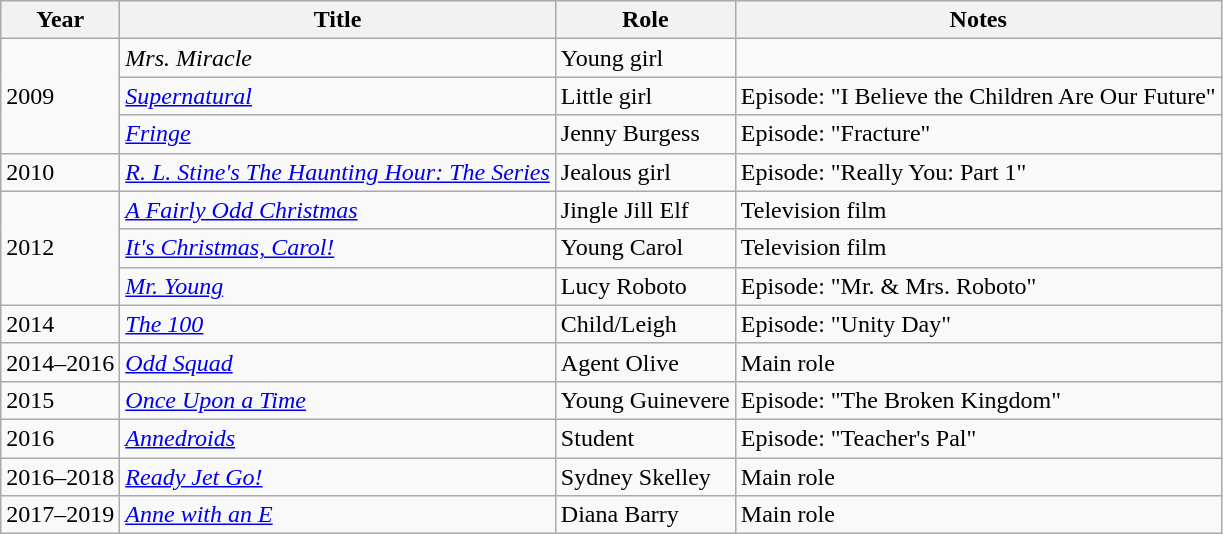<table class="wikitable sortable">
<tr>
<th>Year</th>
<th>Title</th>
<th>Role</th>
<th class="unsortable">Notes</th>
</tr>
<tr>
<td rowspan=3>2009</td>
<td><em>Mrs. Miracle</em></td>
<td>Young girl</td>
<td></td>
</tr>
<tr>
<td><em><a href='#'>Supernatural</a></em></td>
<td>Little girl</td>
<td>Episode: "I Believe the Children Are Our Future"</td>
</tr>
<tr>
<td><em><a href='#'>Fringe</a></em></td>
<td>Jenny Burgess</td>
<td>Episode: "Fracture"</td>
</tr>
<tr>
<td>2010</td>
<td><em><a href='#'>R. L. Stine's The Haunting Hour: The Series</a></em></td>
<td>Jealous girl</td>
<td>Episode: "Really You: Part 1"</td>
</tr>
<tr>
<td rowspan=3>2012</td>
<td><em><a href='#'>A Fairly Odd Christmas</a></em></td>
<td>Jingle Jill Elf</td>
<td>Television film</td>
</tr>
<tr>
<td><em><a href='#'>It's Christmas, Carol!</a></em></td>
<td>Young Carol</td>
<td>Television film</td>
</tr>
<tr>
<td><em><a href='#'>Mr. Young</a></em></td>
<td>Lucy Roboto</td>
<td>Episode: "Mr. & Mrs. Roboto"</td>
</tr>
<tr>
<td>2014</td>
<td><em><a href='#'>The 100</a></em></td>
<td>Child/Leigh</td>
<td>Episode: "Unity Day"</td>
</tr>
<tr>
<td>2014–2016</td>
<td><em><a href='#'>Odd Squad</a></em></td>
<td>Agent Olive</td>
<td>Main role</td>
</tr>
<tr>
<td>2015</td>
<td><em><a href='#'>Once Upon a Time</a></em></td>
<td>Young Guinevere</td>
<td>Episode: "The Broken Kingdom"</td>
</tr>
<tr>
<td>2016</td>
<td><em><a href='#'>Annedroids</a></em></td>
<td>Student</td>
<td>Episode: "Teacher's Pal"</td>
</tr>
<tr>
<td>2016–2018</td>
<td><em><a href='#'>Ready Jet Go!</a></em></td>
<td>Sydney Skelley</td>
<td>Main role</td>
</tr>
<tr>
<td>2017–2019</td>
<td><em><a href='#'>Anne with an E</a></em></td>
<td>Diana Barry</td>
<td>Main role</td>
</tr>
</table>
